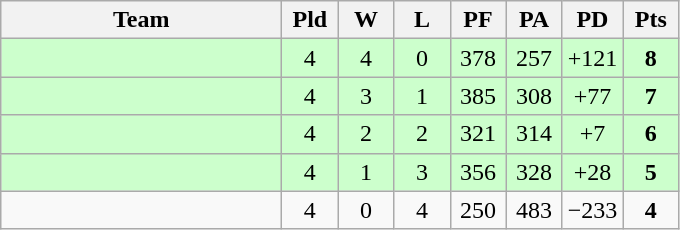<table class=wikitable style="text-align:center">
<tr>
<th width=180>Team</th>
<th width=30>Pld</th>
<th width=30>W</th>
<th width=30>L</th>
<th width=30>PF</th>
<th width=30>PA</th>
<th width=30>PD</th>
<th width=30>Pts</th>
</tr>
<tr bgcolor="#ccffcc">
<td align="left"></td>
<td>4</td>
<td>4</td>
<td>0</td>
<td>378</td>
<td>257</td>
<td>+121</td>
<td><strong>8</strong></td>
</tr>
<tr bgcolor="#ccffcc">
<td align="left"></td>
<td>4</td>
<td>3</td>
<td>1</td>
<td>385</td>
<td>308</td>
<td>+77</td>
<td><strong>7</strong></td>
</tr>
<tr bgcolor="#ccffcc">
<td align="left"></td>
<td>4</td>
<td>2</td>
<td>2</td>
<td>321</td>
<td>314</td>
<td>+7</td>
<td><strong>6</strong></td>
</tr>
<tr bgcolor="#ccffcc">
<td align="left"></td>
<td>4</td>
<td>1</td>
<td>3</td>
<td>356</td>
<td>328</td>
<td>+28</td>
<td><strong>5</strong></td>
</tr>
<tr>
<td align="left"></td>
<td>4</td>
<td>0</td>
<td>4</td>
<td>250</td>
<td>483</td>
<td>−233</td>
<td><strong>4</strong></td>
</tr>
</table>
